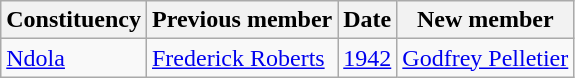<table class="wikitable sortable">
<tr>
<th>Constituency</th>
<th>Previous member</th>
<th>Date</th>
<th>New member</th>
</tr>
<tr>
<td><a href='#'>Ndola</a></td>
<td><a href='#'>Frederick Roberts</a></td>
<td align=center><a href='#'>1942</a></td>
<td><a href='#'>Godfrey Pelletier</a></td>
</tr>
</table>
